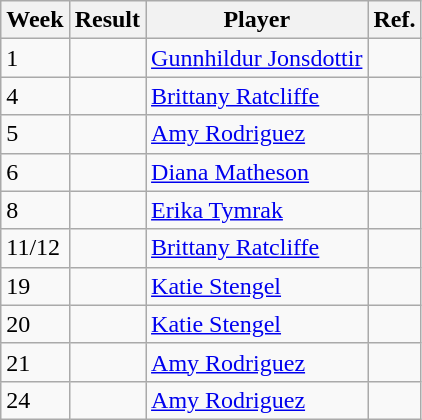<table class=wikitable>
<tr>
<th>Week</th>
<th>Result</th>
<th>Player</th>
<th>Ref.</th>
</tr>
<tr>
<td>1</td>
<td></td>
<td> <a href='#'>Gunnhildur Jonsdottir</a></td>
<td></td>
</tr>
<tr>
<td>4</td>
<td></td>
<td> <a href='#'>Brittany Ratcliffe</a></td>
<td></td>
</tr>
<tr>
<td>5</td>
<td></td>
<td> <a href='#'>Amy Rodriguez</a></td>
<td></td>
</tr>
<tr>
<td>6</td>
<td></td>
<td> <a href='#'>Diana Matheson</a></td>
<td></td>
</tr>
<tr>
<td>8</td>
<td></td>
<td> <a href='#'>Erika Tymrak</a></td>
<td></td>
</tr>
<tr>
<td>11/12</td>
<td></td>
<td> <a href='#'>Brittany Ratcliffe</a></td>
<td></td>
</tr>
<tr>
<td>19</td>
<td></td>
<td> <a href='#'>Katie Stengel</a></td>
<td></td>
</tr>
<tr>
<td>20</td>
<td></td>
<td> <a href='#'>Katie Stengel</a></td>
<td></td>
</tr>
<tr>
<td>21</td>
<td></td>
<td> <a href='#'>Amy Rodriguez</a></td>
<td></td>
</tr>
<tr>
<td>24</td>
<td></td>
<td> <a href='#'>Amy Rodriguez</a></td>
<td></td>
</tr>
</table>
